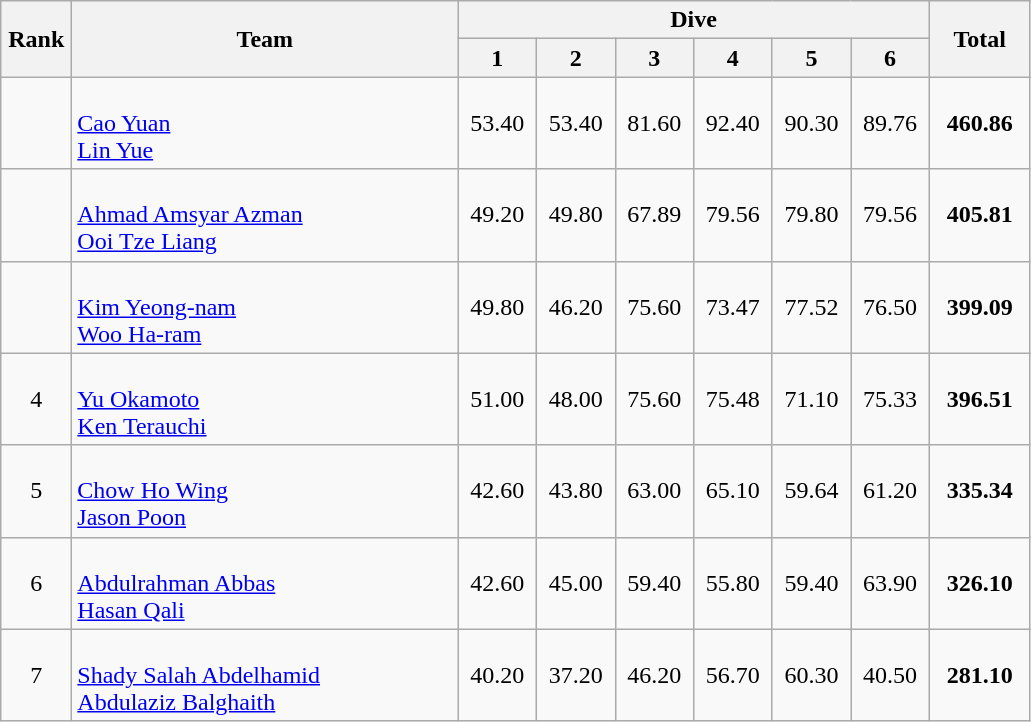<table class=wikitable style="text-align:center">
<tr>
<th rowspan="2" width=40>Rank</th>
<th rowspan="2" width=250>Team</th>
<th colspan="6">Dive</th>
<th rowspan="2" width=60>Total</th>
</tr>
<tr>
<th width=45>1</th>
<th width=45>2</th>
<th width=45>3</th>
<th width=45>4</th>
<th width=45>5</th>
<th width=45>6</th>
</tr>
<tr>
<td></td>
<td align=left><br><a href='#'>Cao Yuan</a><br><a href='#'>Lin Yue</a></td>
<td>53.40</td>
<td>53.40</td>
<td>81.60</td>
<td>92.40</td>
<td>90.30</td>
<td>89.76</td>
<td><strong>460.86</strong></td>
</tr>
<tr>
<td></td>
<td align=left><br><a href='#'>Ahmad Amsyar Azman</a><br><a href='#'>Ooi Tze Liang</a></td>
<td>49.20</td>
<td>49.80</td>
<td>67.89</td>
<td>79.56</td>
<td>79.80</td>
<td>79.56</td>
<td><strong>405.81</strong></td>
</tr>
<tr>
<td></td>
<td align=left><br><a href='#'>Kim Yeong-nam</a><br><a href='#'>Woo Ha-ram</a></td>
<td>49.80</td>
<td>46.20</td>
<td>75.60</td>
<td>73.47</td>
<td>77.52</td>
<td>76.50</td>
<td><strong>399.09</strong></td>
</tr>
<tr>
<td>4</td>
<td align=left><br><a href='#'>Yu Okamoto</a><br><a href='#'>Ken Terauchi</a></td>
<td>51.00</td>
<td>48.00</td>
<td>75.60</td>
<td>75.48</td>
<td>71.10</td>
<td>75.33</td>
<td><strong>396.51</strong></td>
</tr>
<tr>
<td>5</td>
<td align=left><br><a href='#'>Chow Ho Wing</a><br><a href='#'>Jason Poon</a></td>
<td>42.60</td>
<td>43.80</td>
<td>63.00</td>
<td>65.10</td>
<td>59.64</td>
<td>61.20</td>
<td><strong>335.34</strong></td>
</tr>
<tr>
<td>6</td>
<td align=left><br><a href='#'>Abdulrahman Abbas</a><br><a href='#'>Hasan Qali</a></td>
<td>42.60</td>
<td>45.00</td>
<td>59.40</td>
<td>55.80</td>
<td>59.40</td>
<td>63.90</td>
<td><strong>326.10</strong></td>
</tr>
<tr>
<td>7</td>
<td align=left><br><a href='#'>Shady Salah Abdelhamid</a><br><a href='#'>Abdulaziz Balghaith</a></td>
<td>40.20</td>
<td>37.20</td>
<td>46.20</td>
<td>56.70</td>
<td>60.30</td>
<td>40.50</td>
<td><strong>281.10</strong></td>
</tr>
</table>
